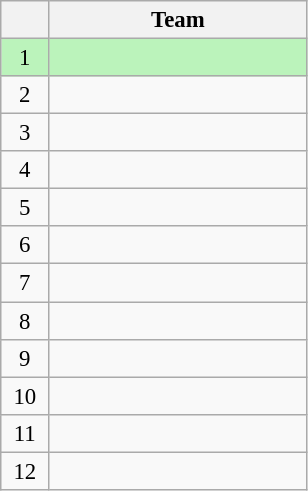<table class="wikitable" style="font-size: 95%; text-align: center;">
<tr>
<th width=25></th>
<th width=165>Team</th>
</tr>
<tr style="background:#BBF3BB;">
<td>1</td>
<td style="text-align:left;"></td>
</tr>
<tr>
<td>2</td>
<td style="text-align:left;"></td>
</tr>
<tr>
<td>3</td>
<td style="text-align:left;"></td>
</tr>
<tr>
<td>4</td>
<td style="text-align:left;"></td>
</tr>
<tr>
<td>5</td>
<td style="text-align:left;"></td>
</tr>
<tr>
<td>6</td>
<td style="text-align:left;"></td>
</tr>
<tr>
<td>7</td>
<td style="text-align:left;"></td>
</tr>
<tr>
<td>8</td>
<td style="text-align:left;"></td>
</tr>
<tr>
<td>9</td>
<td style="text-align:left;"></td>
</tr>
<tr>
<td>10</td>
<td style="text-align:left;"></td>
</tr>
<tr>
<td>11</td>
<td style="text-align:left;"></td>
</tr>
<tr>
<td>12</td>
<td style="text-align:left;"></td>
</tr>
</table>
